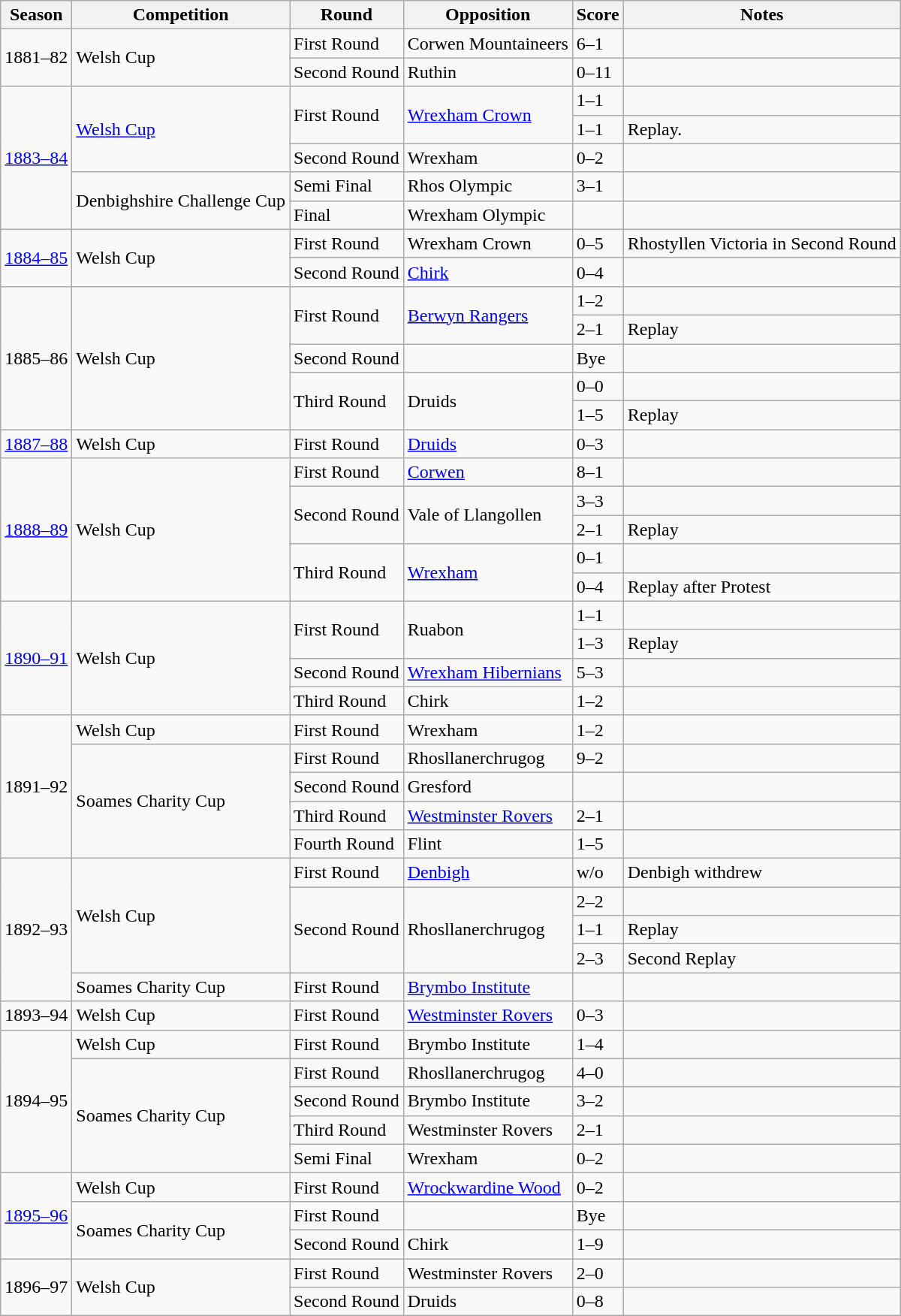<table class="wikitable">
<tr>
<th>Season</th>
<th>Competition</th>
<th>Round</th>
<th>Opposition</th>
<th>Score</th>
<th>Notes</th>
</tr>
<tr>
<td rowspan="2">1881–82</td>
<td rowspan="2">Welsh Cup</td>
<td>First Round</td>
<td>Corwen Mountaineers</td>
<td>6–1</td>
<td></td>
</tr>
<tr>
<td>Second Round</td>
<td>Ruthin</td>
<td>0–11</td>
<td></td>
</tr>
<tr>
<td rowspan="5"><a href='#'>1883–84</a></td>
<td rowspan="3"><a href='#'>Welsh Cup</a></td>
<td rowspan="2">First Round</td>
<td rowspan="2"><a href='#'>Wrexham Crown</a></td>
<td>1–1</td>
<td></td>
</tr>
<tr>
<td>1–1</td>
<td>Replay.</td>
</tr>
<tr>
<td>Second Round</td>
<td>Wrexham</td>
<td>0–2</td>
<td></td>
</tr>
<tr>
<td rowspan="2">Denbighshire Challenge Cup</td>
<td>Semi Final</td>
<td>Rhos Olympic</td>
<td>3–1</td>
<td></td>
</tr>
<tr>
<td>Final</td>
<td>Wrexham Olympic</td>
<td></td>
<td></td>
</tr>
<tr>
<td rowspan="2"><a href='#'>1884–85</a></td>
<td rowspan="2">Welsh Cup</td>
<td>First Round</td>
<td>Wrexham Crown</td>
<td>0–5</td>
<td>Rhostyllen Victoria in Second Round</td>
</tr>
<tr>
<td>Second Round</td>
<td><a href='#'>Chirk</a></td>
<td>0–4</td>
<td></td>
</tr>
<tr>
<td rowspan="5">1885–86</td>
<td rowspan="5">Welsh Cup</td>
<td rowspan="2">First Round</td>
<td rowspan="2"><a href='#'>Berwyn Rangers</a></td>
<td>1–2</td>
<td></td>
</tr>
<tr>
<td>2–1</td>
<td>Replay</td>
</tr>
<tr>
<td>Second Round</td>
<td></td>
<td>Bye</td>
<td></td>
</tr>
<tr>
<td rowspan="2">Third Round</td>
<td rowspan="2">Druids</td>
<td>0–0</td>
<td></td>
</tr>
<tr>
<td>1–5</td>
<td>Replay</td>
</tr>
<tr>
<td><a href='#'>1887–88</a></td>
<td>Welsh Cup</td>
<td>First Round</td>
<td><a href='#'>Druids</a></td>
<td>0–3</td>
<td></td>
</tr>
<tr>
<td rowspan="5"><a href='#'>1888–89</a></td>
<td rowspan="5">Welsh Cup</td>
<td>First Round</td>
<td><a href='#'>Corwen</a></td>
<td>8–1</td>
<td></td>
</tr>
<tr>
<td rowspan="2">Second Round</td>
<td rowspan="2">Vale of Llangollen</td>
<td>3–3</td>
<td></td>
</tr>
<tr>
<td>2–1</td>
<td>Replay</td>
</tr>
<tr>
<td rowspan="2">Third Round</td>
<td rowspan="2"><a href='#'>Wrexham</a></td>
<td>0–1</td>
<td></td>
</tr>
<tr>
<td>0–4</td>
<td>Replay after Protest</td>
</tr>
<tr>
<td rowspan="4"><a href='#'>1890–91</a></td>
<td rowspan="4">Welsh Cup</td>
<td rowspan="2">First Round</td>
<td rowspan="2">Ruabon</td>
<td>1–1</td>
<td></td>
</tr>
<tr>
<td>1–3</td>
<td>Replay</td>
</tr>
<tr>
<td>Second Round</td>
<td><a href='#'>Wrexham Hibernians</a></td>
<td>5–3</td>
<td></td>
</tr>
<tr>
<td>Third Round</td>
<td>Chirk</td>
<td>1–2</td>
<td></td>
</tr>
<tr>
<td rowspan="5">1891–92</td>
<td>Welsh Cup</td>
<td>First Round</td>
<td>Wrexham</td>
<td>1–2</td>
<td></td>
</tr>
<tr>
<td rowspan="4">Soames Charity Cup</td>
<td>First Round</td>
<td>Rhosllanerchrugog</td>
<td>9–2</td>
<td></td>
</tr>
<tr>
<td>Second Round</td>
<td>Gresford</td>
<td></td>
<td></td>
</tr>
<tr>
<td>Third Round</td>
<td><a href='#'>Westminster Rovers</a></td>
<td>2–1</td>
<td></td>
</tr>
<tr>
<td>Fourth Round</td>
<td>Flint</td>
<td>1–5</td>
<td></td>
</tr>
<tr>
<td rowspan="5">1892–93</td>
<td rowspan="4">Welsh Cup</td>
<td>First Round</td>
<td><a href='#'>Denbigh</a></td>
<td>w/o</td>
<td>Denbigh withdrew</td>
</tr>
<tr>
<td rowspan="3">Second Round</td>
<td rowspan="3">Rhosllanerchrugog</td>
<td>2–2</td>
<td></td>
</tr>
<tr>
<td>1–1</td>
<td>Replay</td>
</tr>
<tr>
<td>2–3</td>
<td>Second Replay</td>
</tr>
<tr>
<td>Soames Charity Cup</td>
<td>First Round</td>
<td><a href='#'>Brymbo Institute</a></td>
<td></td>
<td></td>
</tr>
<tr>
<td>1893–94</td>
<td>Welsh Cup</td>
<td>First Round</td>
<td><a href='#'>Westminster Rovers</a></td>
<td>0–3</td>
<td></td>
</tr>
<tr>
<td rowspan="5">1894–95</td>
<td>Welsh Cup</td>
<td>First Round</td>
<td>Brymbo Institute</td>
<td>1–4</td>
<td></td>
</tr>
<tr>
<td rowspan="4">Soames Charity Cup</td>
<td>First Round</td>
<td>Rhosllanerchrugog</td>
<td>4–0</td>
<td></td>
</tr>
<tr>
<td>Second Round</td>
<td>Brymbo Institute</td>
<td>3–2</td>
<td></td>
</tr>
<tr>
<td>Third Round</td>
<td>Westminster Rovers</td>
<td>2–1</td>
<td></td>
</tr>
<tr>
<td>Semi Final</td>
<td>Wrexham</td>
<td>0–2</td>
<td></td>
</tr>
<tr>
<td rowspan="3"><a href='#'>1895–96</a></td>
<td>Welsh Cup</td>
<td>First Round</td>
<td><a href='#'>Wrockwardine Wood</a></td>
<td>0–2</td>
<td></td>
</tr>
<tr>
<td rowspan="2">Soames Charity Cup</td>
<td>First Round</td>
<td></td>
<td>Bye</td>
<td></td>
</tr>
<tr>
<td>Second Round</td>
<td>Chirk</td>
<td>1–9</td>
<td></td>
</tr>
<tr>
<td rowspan="2">1896–97</td>
<td rowspan="2">Welsh Cup</td>
<td>First Round</td>
<td>Westminster Rovers</td>
<td>2–0</td>
<td></td>
</tr>
<tr>
<td>Second Round</td>
<td>Druids</td>
<td>0–8</td>
<td></td>
</tr>
</table>
